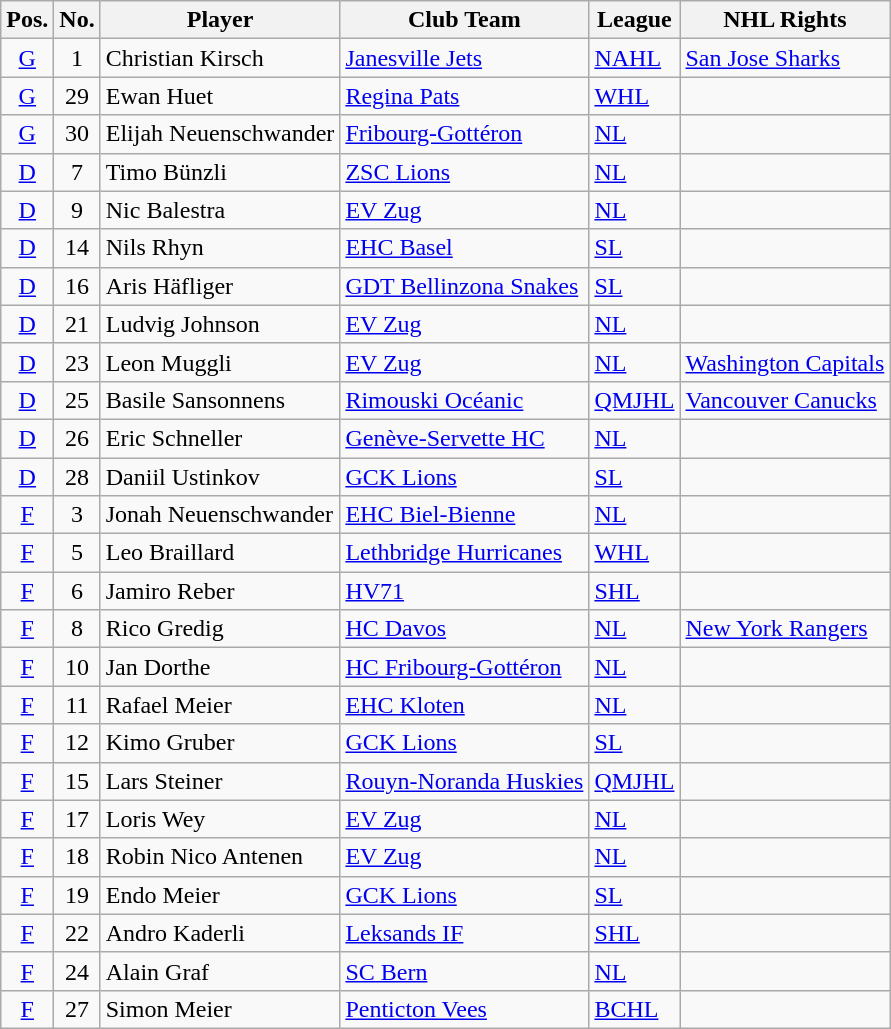<table class="wikitable sortable">
<tr>
<th>Pos.</th>
<th>No.</th>
<th>Player</th>
<th>Club Team</th>
<th>League</th>
<th>NHL Rights</th>
</tr>
<tr>
<td style="text-align:center;"><a href='#'>G</a></td>
<td style="text-align:center;">1</td>
<td>Christian Kirsch</td>
<td> <a href='#'>Janesville Jets</a></td>
<td> <a href='#'>NAHL</a></td>
<td><a href='#'>San Jose Sharks</a></td>
</tr>
<tr>
<td style="text-align:center;"><a href='#'>G</a></td>
<td style="text-align:center;">29</td>
<td>Ewan Huet</td>
<td> <a href='#'>Regina Pats</a></td>
<td> <a href='#'>WHL</a></td>
<td></td>
</tr>
<tr>
<td style="text-align:center;"><a href='#'>G</a></td>
<td style="text-align:center;">30</td>
<td>Elijah Neuenschwander</td>
<td> <a href='#'>Fribourg-Gottéron</a></td>
<td> <a href='#'>NL</a></td>
<td></td>
</tr>
<tr>
<td style="text-align:center;"><a href='#'>D</a></td>
<td style="text-align:center;">7</td>
<td>Timo Bünzli</td>
<td> <a href='#'>ZSC Lions</a></td>
<td> <a href='#'>NL</a></td>
<td></td>
</tr>
<tr>
<td style="text-align:center;"><a href='#'>D</a></td>
<td style="text-align:center;">9</td>
<td>Nic Balestra</td>
<td> <a href='#'>EV Zug</a></td>
<td> <a href='#'>NL</a></td>
<td></td>
</tr>
<tr>
<td style="text-align:center;"><a href='#'>D</a></td>
<td style="text-align:center;">14</td>
<td>Nils Rhyn</td>
<td> <a href='#'>EHC Basel</a></td>
<td> <a href='#'>SL</a></td>
<td></td>
</tr>
<tr>
<td style="text-align:center;"><a href='#'>D</a></td>
<td style="text-align:center;">16</td>
<td>Aris Häfliger</td>
<td> <a href='#'>GDT Bellinzona Snakes</a></td>
<td> <a href='#'>SL</a></td>
<td></td>
</tr>
<tr>
<td style="text-align:center;"><a href='#'>D</a></td>
<td style="text-align:center;">21</td>
<td>Ludvig Johnson</td>
<td> <a href='#'>EV Zug</a></td>
<td> <a href='#'>NL</a></td>
<td></td>
</tr>
<tr>
<td style="text-align:center;"><a href='#'>D</a></td>
<td style="text-align:center;">23</td>
<td>Leon Muggli</td>
<td> <a href='#'>EV Zug</a></td>
<td> <a href='#'>NL</a></td>
<td><a href='#'>Washington Capitals</a></td>
</tr>
<tr>
<td style="text-align:center;"><a href='#'>D</a></td>
<td style="text-align:center;">25</td>
<td>Basile Sansonnens</td>
<td> <a href='#'>Rimouski Océanic</a></td>
<td> <a href='#'>QMJHL</a></td>
<td><a href='#'>Vancouver Canucks</a></td>
</tr>
<tr>
<td style="text-align:center;"><a href='#'>D</a></td>
<td style="text-align:center;">26</td>
<td>Eric Schneller</td>
<td> <a href='#'>Genève-Servette HC</a></td>
<td> <a href='#'>NL</a></td>
<td></td>
</tr>
<tr>
<td style="text-align:center;"><a href='#'>D</a></td>
<td style="text-align:center;">28</td>
<td>Daniil Ustinkov</td>
<td> <a href='#'>GCK Lions</a></td>
<td> <a href='#'>SL</a></td>
<td></td>
</tr>
<tr>
<td style="text-align:center;"><a href='#'>F</a></td>
<td style="text-align:center;">3</td>
<td>Jonah Neuenschwander</td>
<td> <a href='#'>EHC Biel-Bienne</a></td>
<td> <a href='#'>NL</a></td>
<td></td>
</tr>
<tr>
<td style="text-align:center;"><a href='#'>F</a></td>
<td style="text-align:center;">5</td>
<td>Leo Braillard</td>
<td> <a href='#'>Lethbridge Hurricanes</a></td>
<td> <a href='#'>WHL</a></td>
<td></td>
</tr>
<tr>
<td style="text-align:center;"><a href='#'>F</a></td>
<td style="text-align:center;">6</td>
<td>Jamiro Reber</td>
<td> <a href='#'>HV71</a></td>
<td> <a href='#'>SHL</a></td>
<td></td>
</tr>
<tr>
<td style="text-align:center;"><a href='#'>F</a></td>
<td style="text-align:center;">8</td>
<td>Rico Gredig</td>
<td> <a href='#'>HC Davos</a></td>
<td> <a href='#'>NL</a></td>
<td><a href='#'>New York Rangers</a></td>
</tr>
<tr>
<td style="text-align:center;"><a href='#'>F</a></td>
<td style="text-align:center;">10</td>
<td>Jan Dorthe</td>
<td> <a href='#'>HC Fribourg-Gottéron</a></td>
<td> <a href='#'>NL</a></td>
<td></td>
</tr>
<tr>
<td style="text-align:center;"><a href='#'>F</a></td>
<td style="text-align:center;">11</td>
<td>Rafael Meier</td>
<td> <a href='#'>EHC Kloten</a></td>
<td> <a href='#'>NL</a></td>
<td></td>
</tr>
<tr>
<td style="text-align:center;"><a href='#'>F</a></td>
<td style="text-align:center;">12</td>
<td>Kimo Gruber</td>
<td> <a href='#'>GCK Lions</a></td>
<td> <a href='#'>SL</a></td>
<td></td>
</tr>
<tr>
<td style="text-align:center;"><a href='#'>F</a></td>
<td style="text-align:center;">15</td>
<td>Lars Steiner</td>
<td> <a href='#'>Rouyn-Noranda Huskies</a></td>
<td> <a href='#'>QMJHL</a></td>
<td></td>
</tr>
<tr>
<td style="text-align:center;"><a href='#'>F</a></td>
<td style="text-align:center;">17</td>
<td>Loris Wey</td>
<td> <a href='#'>EV Zug</a></td>
<td> <a href='#'>NL</a></td>
<td></td>
</tr>
<tr>
<td style="text-align:center;"><a href='#'>F</a></td>
<td style="text-align:center;">18</td>
<td>Robin Nico Antenen</td>
<td> <a href='#'>EV Zug</a></td>
<td> <a href='#'>NL</a></td>
<td></td>
</tr>
<tr>
<td style="text-align:center;"><a href='#'>F</a></td>
<td style="text-align:center;">19</td>
<td>Endo Meier</td>
<td> <a href='#'>GCK Lions</a></td>
<td> <a href='#'>SL</a></td>
<td></td>
</tr>
<tr>
<td style="text-align:center;"><a href='#'>F</a></td>
<td style="text-align:center;">22</td>
<td>Andro Kaderli</td>
<td> <a href='#'>Leksands IF</a></td>
<td> <a href='#'>SHL</a></td>
<td></td>
</tr>
<tr>
<td style="text-align:center;"><a href='#'>F</a></td>
<td style="text-align:center;">24</td>
<td>Alain Graf</td>
<td> <a href='#'>SC Bern</a></td>
<td> <a href='#'>NL</a></td>
<td></td>
</tr>
<tr>
<td style="text-align:center;"><a href='#'>F</a></td>
<td style="text-align:center;">27</td>
<td>Simon Meier</td>
<td> <a href='#'>Penticton Vees</a></td>
<td> <a href='#'>BCHL</a></td>
<td></td>
</tr>
</table>
